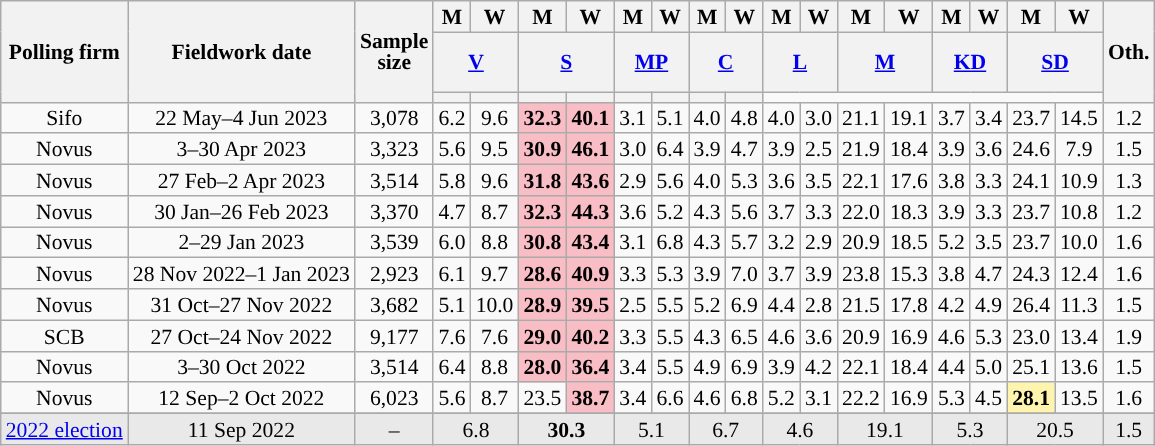<table class="wikitable sortable" style="text-align:center;font-size:90%;line-height:14px;">
<tr>
<th rowspan="3">Polling firm</th>
<th rowspan="3">Fieldwork date</th>
<th rowspan="3">Sample<br>size</th>
<th>M</th>
<th>W</th>
<th>M</th>
<th>W</th>
<th>M</th>
<th>W</th>
<th>M</th>
<th>W</th>
<th>M</th>
<th>W</th>
<th>M</th>
<th>W</th>
<th>M</th>
<th>W</th>
<th>M</th>
<th>W</th>
<th rowspan="3">Oth.</th>
</tr>
<tr style="height:40px;">
<th colspan="2" class="sortable" style="width:40px;"><a href='#'>V</a></th>
<th colspan="2" class="sortable" style="width:40px;"><a href='#'>S</a></th>
<th colspan="2" class="sortable" style="width:40px;"><a href='#'>MP</a></th>
<th colspan="2" class="sortable" style="width:40px;"><a href='#'>C</a></th>
<th colspan="2" class="sortable" style="width:40px;"><a href='#'>L</a></th>
<th colspan="2" class="sortable" style="width:40px;"><a href='#'>M</a></th>
<th colspan="2" class="sortable" style="width:40px;"><a href='#'>KD</a></th>
<th colspan="2" class="sortable" style="width:40px;"><a href='#'>SD</a></th>
</tr>
<tr>
<th style="background:"></th>
<th style="background:"></th>
<th style="background:"></th>
<th style="background:"></th>
<th style="background:"></th>
<th style="background:"></th>
<th style="background:"></th>
<th style="background:"></th>
</tr>
<tr>
<td>Sifo</td>
<td>22 May–4 Jun 2023</td>
<td>3,078</td>
<td>6.2</td>
<td>9.6</td>
<td style="background:#F9BDC5;"><strong>32.3</strong></td>
<td style="background:#F9BDC5;"><strong>40.1</strong></td>
<td>3.1</td>
<td>5.1</td>
<td>4.0</td>
<td>4.8</td>
<td>4.0</td>
<td>3.0</td>
<td>21.1</td>
<td>19.1</td>
<td>3.7</td>
<td>3.4</td>
<td>23.7</td>
<td>14.5</td>
<td>1.2</td>
</tr>
<tr>
<td>Novus</td>
<td>3–30 Apr 2023</td>
<td>3,323</td>
<td>5.6</td>
<td>9.5</td>
<td style="background:#F9BDC5;"><strong>30.9</strong></td>
<td style="background:#F9BDC5;"><strong>46.1</strong></td>
<td>3.0</td>
<td>6.4</td>
<td>3.9</td>
<td>4.7</td>
<td>3.9</td>
<td>2.5</td>
<td>21.9</td>
<td>18.4</td>
<td>3.9</td>
<td>3.6</td>
<td>24.6</td>
<td>7.9</td>
<td>1.5</td>
</tr>
<tr>
<td>Novus</td>
<td>27 Feb–2 Apr 2023</td>
<td>3,514</td>
<td>5.8</td>
<td>9.6</td>
<td style="background:#F9BDC5;"><strong>31.8</strong></td>
<td style="background:#F9BDC5;"><strong>43.6</strong></td>
<td>2.9</td>
<td>5.6</td>
<td>4.0</td>
<td>5.3</td>
<td>3.6</td>
<td>3.5</td>
<td>22.1</td>
<td>17.6</td>
<td>3.8</td>
<td>3.3</td>
<td>24.1</td>
<td>10.9</td>
<td>1.3</td>
</tr>
<tr>
<td>Novus</td>
<td>30 Jan–26 Feb 2023</td>
<td>3,370</td>
<td>4.7</td>
<td>8.7</td>
<td style="background:#F9BDC5;"><strong>32.3</strong></td>
<td style="background:#F9BDC5;"><strong>44.3</strong></td>
<td>3.6</td>
<td>5.2</td>
<td>4.3</td>
<td>5.6</td>
<td>3.7</td>
<td>3.3</td>
<td>22.0</td>
<td>18.3</td>
<td>3.9</td>
<td>3.3</td>
<td>23.7</td>
<td>10.8</td>
<td>1.2</td>
</tr>
<tr>
<td>Novus</td>
<td>2–29 Jan 2023</td>
<td>3,539</td>
<td>6.0</td>
<td>8.8</td>
<td style="background:#F9BDC5;"><strong>30.8</strong></td>
<td style="background:#F9BDC5;"><strong>43.4</strong></td>
<td>3.1</td>
<td>6.8</td>
<td>4.3</td>
<td>5.7</td>
<td>3.2</td>
<td>2.9</td>
<td>20.9</td>
<td>18.5</td>
<td>5.2</td>
<td>3.5</td>
<td>23.7</td>
<td>10.0</td>
<td>1.6</td>
</tr>
<tr>
<td>Novus</td>
<td>28 Nov 2022–1 Jan 2023</td>
<td>2,923</td>
<td>6.1</td>
<td>9.7</td>
<td style="background:#F9BDC5;"><strong>28.6</strong></td>
<td style="background:#F9BDC5;"><strong>40.9</strong></td>
<td>3.3</td>
<td>5.3</td>
<td>3.9</td>
<td>7.0</td>
<td>3.7</td>
<td>3.9</td>
<td>23.8</td>
<td>15.3</td>
<td>3.8</td>
<td>4.7</td>
<td>24.3</td>
<td>12.4</td>
<td>1.6</td>
</tr>
<tr>
<td>Novus</td>
<td>31 Oct–27 Nov 2022</td>
<td>3,682</td>
<td>5.1</td>
<td>10.0</td>
<td style="background:#F9BDC5;"><strong>28.9</strong></td>
<td style="background:#F9BDC5;"><strong>39.5</strong></td>
<td>2.5</td>
<td>5.5</td>
<td>5.2</td>
<td>6.9</td>
<td>4.4</td>
<td>2.8</td>
<td>21.5</td>
<td>17.8</td>
<td>4.2</td>
<td>4.9</td>
<td>26.4</td>
<td>11.3</td>
<td>1.5</td>
</tr>
<tr>
<td>SCB</td>
<td>27 Oct–24 Nov 2022</td>
<td>9,177</td>
<td>7.6</td>
<td>7.6</td>
<td style="background:#F9BDC5;"><strong>29.0</strong></td>
<td style="background:#F9BDC5;"><strong>40.2</strong></td>
<td>3.3</td>
<td>5.5</td>
<td>4.3</td>
<td>6.5</td>
<td>4.6</td>
<td>3.6</td>
<td>20.9</td>
<td>16.9</td>
<td>4.6</td>
<td>5.3</td>
<td>23.0</td>
<td>13.4</td>
<td>1.9</td>
</tr>
<tr>
<td>Novus</td>
<td>3–30 Oct 2022</td>
<td>3,514</td>
<td>6.4</td>
<td>8.8</td>
<td style="background:#F9BDC5;"><strong>28.0</strong></td>
<td style="background:#F9BDC5;"><strong>36.4</strong></td>
<td>3.4</td>
<td>5.5</td>
<td>4.9</td>
<td>6.9</td>
<td>3.9</td>
<td>4.2</td>
<td>22.1</td>
<td>18.4</td>
<td>4.4</td>
<td>5.0</td>
<td>25.1</td>
<td>13.6</td>
<td>1.5</td>
</tr>
<tr>
<td>Novus</td>
<td>12 Sep–2 Oct 2022</td>
<td>6,023</td>
<td>5.6</td>
<td>8.7</td>
<td>23.5</td>
<td style="background:#F9BDC5;"><strong>38.7</strong></td>
<td>3.4</td>
<td>6.6</td>
<td>4.6</td>
<td>6.8</td>
<td>5.2</td>
<td>3.1</td>
<td>22.2</td>
<td>16.9</td>
<td>5.3</td>
<td>4.5</td>
<td style="background:#FEF4AE;"><strong>28.1</strong></td>
<td>13.5</td>
<td>1.6</td>
</tr>
<tr>
</tr>
<tr style="background:#E9E9E9;">
<td><a href='#'>2022 election</a></td>
<td data-sort-value="2018-09-09">11 Sep 2022</td>
<td>–</td>
<td colspan="2">6.8</td>
<td colspan="2"><strong>30.3</strong></td>
<td colspan="2">5.1</td>
<td colspan="2">6.7</td>
<td colspan="2">4.6</td>
<td colspan="2">19.1</td>
<td colspan="2">5.3</td>
<td colspan="2">20.5</td>
<td>1.5</td>
</tr>
</table>
